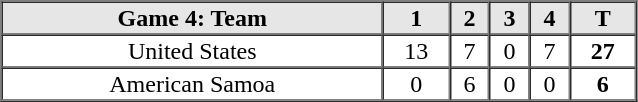<table border=1 cellspacing=0 width=425 style="margin-left:3em;">
<tr style="text-align:center; background-color:#e6e6e6;">
<th>Game 4: Team</th>
<th>1</th>
<th>2</th>
<th>3</th>
<th>4</th>
<th>T</th>
</tr>
<tr style="text-align:center">
<td> United States</td>
<td>13</td>
<td>7</td>
<td>0</td>
<td>7</td>
<th>27</th>
</tr>
<tr style="text-align:center">
<td> American Samoa</td>
<td>0</td>
<td>6</td>
<td>0</td>
<td>0</td>
<th>6</th>
</tr>
</table>
